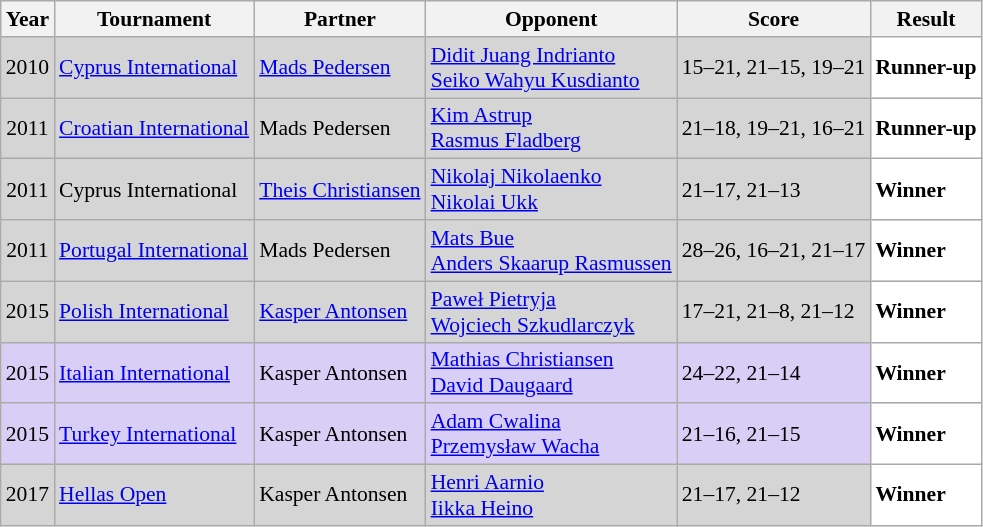<table class="sortable wikitable" style="font-size: 90%;">
<tr>
<th>Year</th>
<th>Tournament</th>
<th>Partner</th>
<th>Opponent</th>
<th>Score</th>
<th>Result</th>
</tr>
<tr style="background:#D5D5D5">
<td align="center">2010</td>
<td align="left"><a href='#'>Cyprus International</a></td>
<td align="left"> <a href='#'>Mads Pedersen</a></td>
<td align="left"> <a href='#'>Didit Juang Indrianto</a><br> <a href='#'>Seiko Wahyu Kusdianto</a></td>
<td align="left">15–21, 21–15, 19–21</td>
<td style="text-align:left; background:white"> <strong>Runner-up</strong></td>
</tr>
<tr style="background:#D5D5D5">
<td align="center">2011</td>
<td align="left"><a href='#'>Croatian International</a></td>
<td align="left"> Mads Pedersen</td>
<td align="left"> <a href='#'>Kim Astrup</a><br> <a href='#'>Rasmus Fladberg</a></td>
<td align="left">21–18, 19–21, 16–21</td>
<td style="text-align:left; background:white"> <strong>Runner-up</strong></td>
</tr>
<tr style="background:#D5D5D5">
<td align="center">2011</td>
<td align="left">Cyprus International</td>
<td align="left"> <a href='#'>Theis Christiansen</a></td>
<td align="left"> <a href='#'>Nikolaj Nikolaenko</a><br> <a href='#'>Nikolai Ukk</a></td>
<td align="left">21–17, 21–13</td>
<td style="text-align:left; background:white"> <strong>Winner</strong></td>
</tr>
<tr style="background:#D5D5D5">
<td align="center">2011</td>
<td align="left"><a href='#'>Portugal International</a></td>
<td align="left"> Mads Pedersen</td>
<td align="left"> <a href='#'>Mats Bue</a><br> <a href='#'>Anders Skaarup Rasmussen</a></td>
<td align="left">28–26, 16–21, 21–17</td>
<td style="text-align:left; background:white"> <strong>Winner</strong></td>
</tr>
<tr style="background:#D5D5D5">
<td align="center">2015</td>
<td align="left"><a href='#'>Polish International</a></td>
<td align="left"> <a href='#'>Kasper Antonsen</a></td>
<td align="left"> <a href='#'>Paweł Pietryja</a><br> <a href='#'>Wojciech Szkudlarczyk</a></td>
<td align="left">17–21, 21–8, 21–12</td>
<td style="text-align:left; background:white"> <strong>Winner</strong></td>
</tr>
<tr style="background:#D8CEF6">
<td align="center">2015</td>
<td align="left"><a href='#'>Italian International</a></td>
<td align="left"> Kasper Antonsen</td>
<td align="left"> <a href='#'>Mathias Christiansen</a><br> <a href='#'>David Daugaard</a></td>
<td align="left">24–22, 21–14</td>
<td style="text-align:left; background:white"> <strong>Winner</strong></td>
</tr>
<tr style="background:#D8CEF6">
<td align="center">2015</td>
<td align="left"><a href='#'>Turkey International</a></td>
<td align="left"> Kasper Antonsen</td>
<td align="left"> <a href='#'>Adam Cwalina</a><br> <a href='#'>Przemysław Wacha</a></td>
<td align="left">21–16, 21–15</td>
<td style="text-align:left; background:white"> <strong>Winner</strong></td>
</tr>
<tr style="background:#D5D5D5">
<td align="center">2017</td>
<td align="left"><a href='#'>Hellas Open</a></td>
<td align="left"> Kasper Antonsen</td>
<td align="left"> <a href='#'>Henri Aarnio</a><br> <a href='#'>Iikka Heino</a></td>
<td align="left">21–17, 21–12</td>
<td style="text-align:left; background:white"> <strong>Winner</strong></td>
</tr>
</table>
